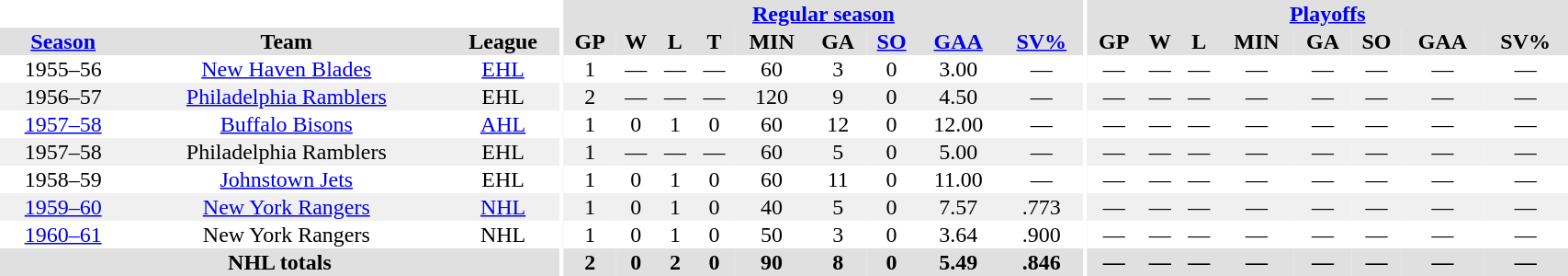<table border="0" cellpadding="1" cellspacing="0" style="width:90%; text-align:center;">
<tr bgcolor="#e0e0e0">
<th colspan="3" bgcolor="#ffffff"></th>
<th rowspan="99" bgcolor="#ffffff"></th>
<th colspan="9" bgcolor="#e0e0e0"><a href='#'>Regular season</a></th>
<th rowspan="99" bgcolor="#ffffff"></th>
<th colspan="8" bgcolor="#e0e0e0"><a href='#'>Playoffs</a></th>
</tr>
<tr bgcolor="#e0e0e0">
<th><a href='#'>Season</a></th>
<th>Team</th>
<th>League</th>
<th>GP</th>
<th>W</th>
<th>L</th>
<th>T</th>
<th>MIN</th>
<th>GA</th>
<th><a href='#'>SO</a></th>
<th><a href='#'>GAA</a></th>
<th><a href='#'>SV%</a></th>
<th>GP</th>
<th>W</th>
<th>L</th>
<th>MIN</th>
<th>GA</th>
<th>SO</th>
<th>GAA</th>
<th>SV%</th>
</tr>
<tr>
<td>1955–56</td>
<td><a href='#'>New Haven Blades</a></td>
<td><a href='#'>EHL</a></td>
<td>1</td>
<td>—</td>
<td>—</td>
<td>—</td>
<td>60</td>
<td>3</td>
<td>0</td>
<td>3.00</td>
<td>—</td>
<td>—</td>
<td>—</td>
<td>—</td>
<td>—</td>
<td>—</td>
<td>—</td>
<td>—</td>
<td>—</td>
</tr>
<tr bgcolor="#f0f0f0">
<td>1956–57</td>
<td><a href='#'>Philadelphia Ramblers</a></td>
<td>EHL</td>
<td>2</td>
<td>—</td>
<td>—</td>
<td>—</td>
<td>120</td>
<td>9</td>
<td>0</td>
<td>4.50</td>
<td>—</td>
<td>—</td>
<td>—</td>
<td>—</td>
<td>—</td>
<td>—</td>
<td>—</td>
<td>—</td>
<td>—</td>
</tr>
<tr>
<td><a href='#'>1957–58</a></td>
<td><a href='#'>Buffalo Bisons</a></td>
<td><a href='#'>AHL</a></td>
<td>1</td>
<td>0</td>
<td>1</td>
<td>0</td>
<td>60</td>
<td>12</td>
<td>0</td>
<td>12.00</td>
<td>—</td>
<td>—</td>
<td>—</td>
<td>—</td>
<td>—</td>
<td>—</td>
<td>—</td>
<td>—</td>
<td>—</td>
</tr>
<tr bgcolor="#f0f0f0">
<td>1957–58</td>
<td>Philadelphia Ramblers</td>
<td>EHL</td>
<td>1</td>
<td>—</td>
<td>—</td>
<td>—</td>
<td>60</td>
<td>5</td>
<td>0</td>
<td>5.00</td>
<td>—</td>
<td>—</td>
<td>—</td>
<td>—</td>
<td>—</td>
<td>—</td>
<td>—</td>
<td>—</td>
<td>—</td>
</tr>
<tr>
<td>1958–59</td>
<td><a href='#'>Johnstown Jets</a></td>
<td>EHL</td>
<td>1</td>
<td>0</td>
<td>1</td>
<td>0</td>
<td>60</td>
<td>11</td>
<td>0</td>
<td>11.00</td>
<td>—</td>
<td>—</td>
<td>—</td>
<td>—</td>
<td>—</td>
<td>—</td>
<td>—</td>
<td>—</td>
<td>—</td>
</tr>
<tr bgcolor="#f0f0f0">
<td><a href='#'>1959–60</a></td>
<td><a href='#'>New York Rangers</a></td>
<td><a href='#'>NHL</a></td>
<td>1</td>
<td>0</td>
<td>1</td>
<td>0</td>
<td>40</td>
<td>5</td>
<td>0</td>
<td>7.57</td>
<td>.773</td>
<td>—</td>
<td>—</td>
<td>—</td>
<td>—</td>
<td>—</td>
<td>—</td>
<td>—</td>
<td>—</td>
</tr>
<tr>
<td><a href='#'>1960–61</a></td>
<td>New York Rangers</td>
<td>NHL</td>
<td>1</td>
<td>0</td>
<td>1</td>
<td>0</td>
<td>50</td>
<td>3</td>
<td>0</td>
<td>3.64</td>
<td>.900</td>
<td>—</td>
<td>—</td>
<td>—</td>
<td>—</td>
<td>—</td>
<td>—</td>
<td>—</td>
<td>—</td>
</tr>
<tr bgcolor="#e0e0e0">
<th colspan=3>NHL totals</th>
<th>2</th>
<th>0</th>
<th>2</th>
<th>0</th>
<th>90</th>
<th>8</th>
<th>0</th>
<th>5.49</th>
<th>.846</th>
<th>—</th>
<th>—</th>
<th>—</th>
<th>—</th>
<th>—</th>
<th>—</th>
<th>—</th>
<th>—</th>
</tr>
</table>
